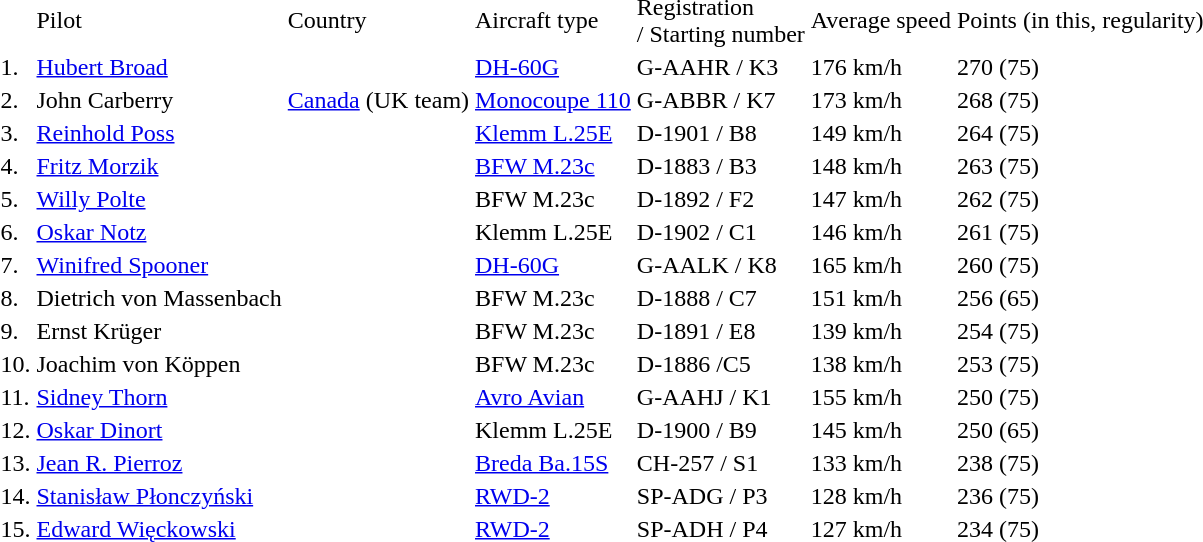<table>
<tr>
<td> </td>
<td>Pilot</td>
<td>Country</td>
<td>Aircraft type</td>
<td>Registration<br> / Starting number</td>
<td>Average speed</td>
<td>Points (in this, regularity)</td>
</tr>
<tr>
<td>1.</td>
<td><a href='#'>Hubert Broad</a></td>
<td></td>
<td><a href='#'>DH-60G</a></td>
<td>G-AAHR / K3</td>
<td>176 km/h</td>
<td>270 (75)</td>
</tr>
<tr>
<td>2.</td>
<td>John Carberry</td>
<td> <a href='#'>Canada</a> (UK team)</td>
<td><a href='#'>Monocoupe 110</a></td>
<td>G-ABBR / K7</td>
<td>173 km/h</td>
<td>268 (75)</td>
</tr>
<tr>
<td>3.</td>
<td><a href='#'>Reinhold Poss</a></td>
<td></td>
<td><a href='#'>Klemm L.25E</a></td>
<td>D-1901 / B8</td>
<td>149 km/h</td>
<td>264 (75)</td>
</tr>
<tr>
<td>4.</td>
<td><a href='#'>Fritz Morzik</a></td>
<td></td>
<td><a href='#'>BFW M.23c</a></td>
<td>D-1883 / B3</td>
<td>148 km/h</td>
<td>263 (75)</td>
</tr>
<tr>
<td>5.</td>
<td><a href='#'>Willy Polte</a></td>
<td></td>
<td>BFW M.23c</td>
<td>D-1892 / F2</td>
<td>147 km/h</td>
<td>262 (75)</td>
</tr>
<tr>
<td>6.</td>
<td><a href='#'>Oskar Notz</a></td>
<td></td>
<td>Klemm L.25E</td>
<td>D-1902 / C1</td>
<td>146 km/h</td>
<td>261 (75)</td>
</tr>
<tr>
<td>7.</td>
<td><a href='#'>Winifred Spooner</a></td>
<td></td>
<td><a href='#'>DH-60G</a></td>
<td>G-AALK / K8</td>
<td>165 km/h</td>
<td>260 (75)</td>
</tr>
<tr>
<td>8.</td>
<td>Dietrich von Massenbach</td>
<td></td>
<td>BFW M.23c</td>
<td>D-1888 / C7</td>
<td>151 km/h</td>
<td>256 (65)</td>
</tr>
<tr>
<td>9.</td>
<td>Ernst Krüger</td>
<td></td>
<td>BFW M.23c</td>
<td>D-1891 / E8</td>
<td>139 km/h</td>
<td>254 (75)</td>
</tr>
<tr>
<td>10.</td>
<td>Joachim von Köppen</td>
<td></td>
<td>BFW M.23c</td>
<td>D-1886 /C5</td>
<td>138 km/h</td>
<td>253 (75)</td>
</tr>
<tr>
<td>11.</td>
<td><a href='#'>Sidney Thorn</a></td>
<td></td>
<td><a href='#'>Avro Avian</a></td>
<td>G-AAHJ / K1</td>
<td>155 km/h</td>
<td>250 (75)</td>
</tr>
<tr>
<td>12.</td>
<td><a href='#'>Oskar Dinort</a></td>
<td></td>
<td>Klemm L.25E</td>
<td>D-1900 / B9</td>
<td>145 km/h</td>
<td>250 (65)</td>
</tr>
<tr>
<td>13.</td>
<td><a href='#'>Jean R. Pierroz</a></td>
<td></td>
<td><a href='#'>Breda Ba.15S</a></td>
<td>CH-257 / S1</td>
<td>133 km/h</td>
<td>238 (75)</td>
</tr>
<tr>
<td>14.</td>
<td><a href='#'>Stanisław Płonczyński</a></td>
<td></td>
<td><a href='#'>RWD-2</a></td>
<td>SP-ADG / P3</td>
<td>128 km/h</td>
<td>236 (75)</td>
</tr>
<tr>
<td>15.</td>
<td><a href='#'>Edward Więckowski</a></td>
<td></td>
<td><a href='#'>RWD-2</a></td>
<td>SP-ADH / P4</td>
<td>127 km/h</td>
<td>234 (75)</td>
</tr>
</table>
